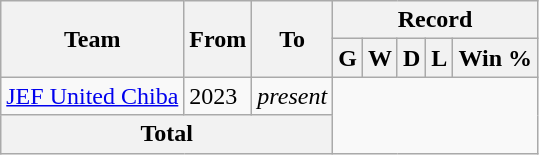<table class="wikitable" style="text-align: left">
<tr>
<th rowspan="2">Team</th>
<th rowspan="2">From</th>
<th rowspan="2">To</th>
<th colspan="8">Record</th>
</tr>
<tr>
<th>G</th>
<th>W</th>
<th>D</th>
<th>L</th>
<th>Win %</th>
</tr>
<tr>
<td><a href='#'>JEF United Chiba</a></td>
<td>2023</td>
<td><em>present</em><br></td>
</tr>
<tr>
<th colspan="3">Total<br></th>
</tr>
</table>
